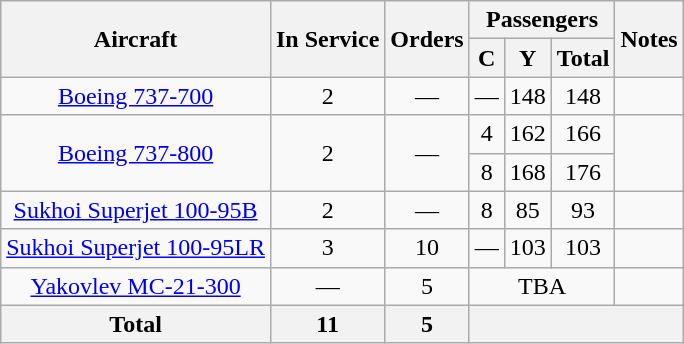<table class="wikitable" style="margin:1em auto; text-align:center;">
<tr>
<th rowspan="2">Aircraft</th>
<th rowspan="2">In Service</th>
<th rowspan="2">Orders</th>
<th colspan="3">Passengers</th>
<th rowspan="2">Notes</th>
</tr>
<tr>
<th><abbr>C</abbr></th>
<th><abbr>Y</abbr></th>
<th>Total</th>
</tr>
<tr>
<td><a href='#'>Boeing 737-700</a></td>
<td>2</td>
<td>—</td>
<td>—</td>
<td>148</td>
<td>148</td>
<td></td>
</tr>
<tr>
<td rowspan="2"><a href='#'>Boeing 737-800</a></td>
<td rowspan="2">2</td>
<td rowspan="2">—</td>
<td>4</td>
<td>162</td>
<td>166</td>
<td rowspan="2"></td>
</tr>
<tr>
<td>8</td>
<td>168</td>
<td>176</td>
</tr>
<tr>
<td><a href='#'>Sukhoi Superjet 100-95B</a></td>
<td>2</td>
<td>—</td>
<td>8</td>
<td>85</td>
<td>93</td>
<td></td>
</tr>
<tr>
<td><a href='#'>Sukhoi Superjet 100-95LR</a></td>
<td>3</td>
<td>10</td>
<td>—</td>
<td>103</td>
<td>103</td>
<td></td>
</tr>
<tr>
<td><a href='#'>Yakovlev MC-21-300</a></td>
<td>—</td>
<td>5</td>
<td colspan="3"><abbr>TBA</abbr></td>
<td></td>
</tr>
<tr>
<th>Total</th>
<th>11</th>
<th>5</th>
<th colspan="4"></th>
</tr>
</table>
